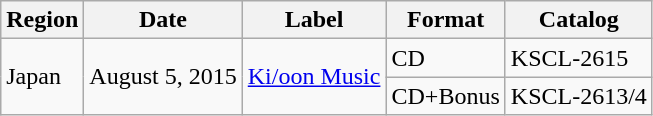<table class="wikitable">
<tr>
<th>Region</th>
<th>Date</th>
<th>Label</th>
<th>Format</th>
<th>Catalog</th>
</tr>
<tr>
<td rowspan="2">Japan</td>
<td rowspan="2">August 5, 2015</td>
<td rowspan="2"><a href='#'>Ki/oon Music</a></td>
<td>CD</td>
<td>KSCL-2615</td>
</tr>
<tr>
<td>CD+Bonus</td>
<td>KSCL-2613/4</td>
</tr>
</table>
